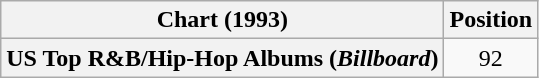<table class="wikitable plainrowheaders" style="text-align:center">
<tr>
<th scope="col">Chart (1993)</th>
<th scope="col">Position</th>
</tr>
<tr>
<th scope="row">US Top R&B/Hip-Hop Albums (<em>Billboard</em>)</th>
<td>92</td>
</tr>
</table>
